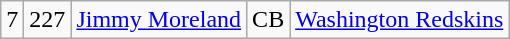<table class="wikitable" style="text-align:center">
<tr>
<td>7</td>
<td>227</td>
<td><a href='#'>Jimmy Moreland</a></td>
<td>CB</td>
<td><a href='#'>Washington Redskins</a></td>
</tr>
</table>
